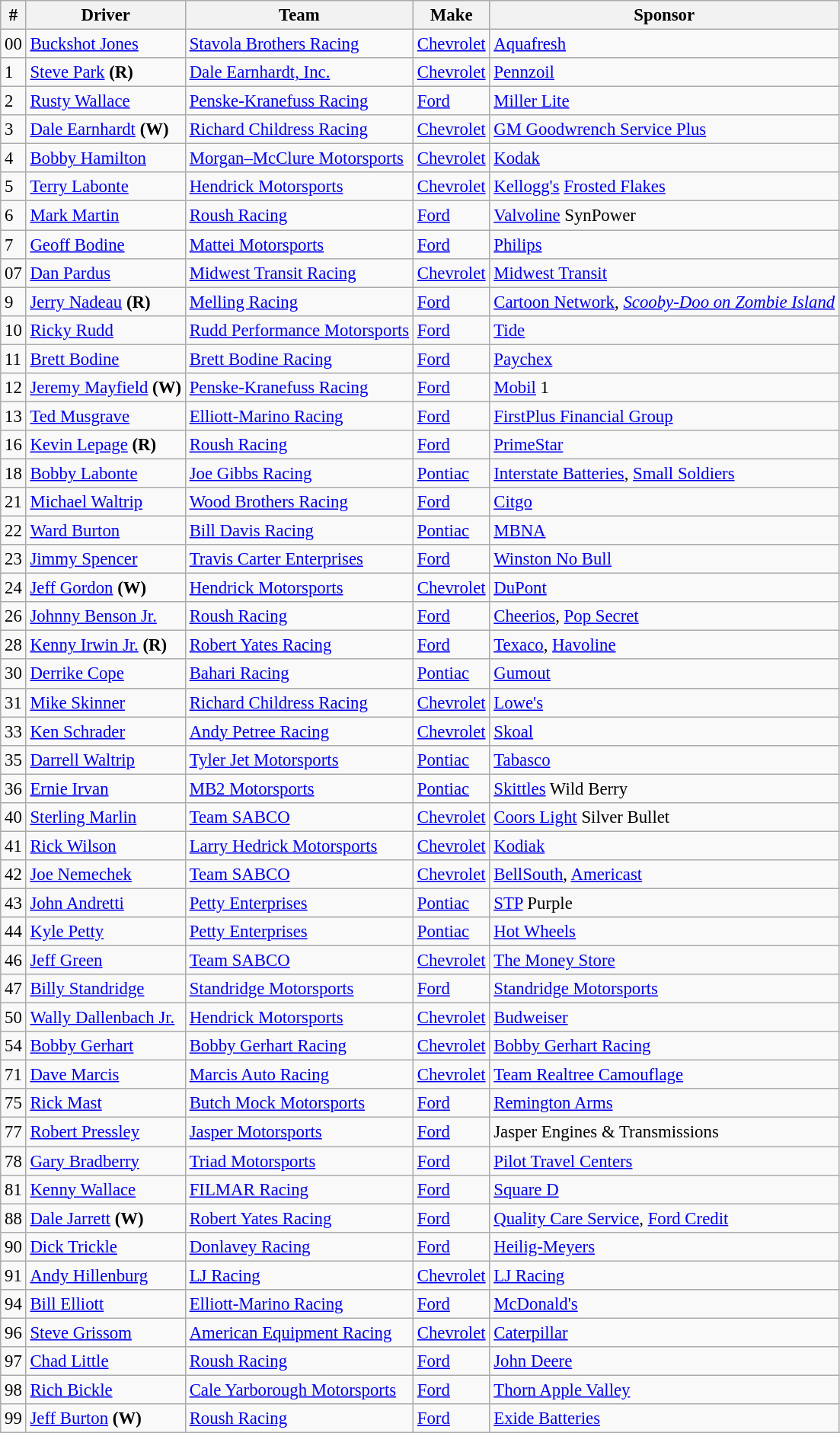<table class="wikitable" style="font-size:95%">
<tr>
<th>#</th>
<th>Driver</th>
<th>Team</th>
<th>Make</th>
<th>Sponsor</th>
</tr>
<tr>
<td>00</td>
<td><a href='#'>Buckshot Jones</a></td>
<td><a href='#'>Stavola Brothers Racing</a></td>
<td><a href='#'>Chevrolet</a></td>
<td><a href='#'>Aquafresh</a></td>
</tr>
<tr>
<td>1</td>
<td><a href='#'>Steve Park</a> <strong>(R)</strong></td>
<td><a href='#'>Dale Earnhardt, Inc.</a></td>
<td><a href='#'>Chevrolet</a></td>
<td><a href='#'>Pennzoil</a></td>
</tr>
<tr>
<td>2</td>
<td><a href='#'>Rusty Wallace</a></td>
<td><a href='#'>Penske-Kranefuss Racing</a></td>
<td><a href='#'>Ford</a></td>
<td><a href='#'>Miller Lite</a></td>
</tr>
<tr>
<td>3</td>
<td><a href='#'>Dale Earnhardt</a> <strong>(W)</strong></td>
<td><a href='#'>Richard Childress Racing</a></td>
<td><a href='#'>Chevrolet</a></td>
<td><a href='#'>GM Goodwrench Service Plus</a></td>
</tr>
<tr>
<td>4</td>
<td><a href='#'>Bobby Hamilton</a></td>
<td><a href='#'>Morgan–McClure Motorsports</a></td>
<td><a href='#'>Chevrolet</a></td>
<td><a href='#'>Kodak</a></td>
</tr>
<tr>
<td>5</td>
<td><a href='#'>Terry Labonte</a></td>
<td><a href='#'>Hendrick Motorsports</a></td>
<td><a href='#'>Chevrolet</a></td>
<td><a href='#'>Kellogg's</a> <a href='#'>Frosted Flakes</a></td>
</tr>
<tr>
<td>6</td>
<td><a href='#'>Mark Martin</a></td>
<td><a href='#'>Roush Racing</a></td>
<td><a href='#'>Ford</a></td>
<td><a href='#'>Valvoline</a> SynPower</td>
</tr>
<tr>
<td>7</td>
<td><a href='#'>Geoff Bodine</a></td>
<td><a href='#'>Mattei Motorsports</a></td>
<td><a href='#'>Ford</a></td>
<td><a href='#'>Philips</a></td>
</tr>
<tr>
<td>07</td>
<td><a href='#'>Dan Pardus</a></td>
<td><a href='#'>Midwest Transit Racing</a></td>
<td><a href='#'>Chevrolet</a></td>
<td><a href='#'>Midwest Transit</a></td>
</tr>
<tr>
<td>9</td>
<td><a href='#'>Jerry Nadeau</a> <strong>(R)</strong></td>
<td><a href='#'>Melling Racing</a></td>
<td><a href='#'>Ford</a></td>
<td><a href='#'>Cartoon Network</a>, <em><a href='#'>Scooby-Doo on Zombie Island</a></em></td>
</tr>
<tr>
<td>10</td>
<td><a href='#'>Ricky Rudd</a></td>
<td><a href='#'>Rudd Performance Motorsports</a></td>
<td><a href='#'>Ford</a></td>
<td><a href='#'>Tide</a></td>
</tr>
<tr>
<td>11</td>
<td><a href='#'>Brett Bodine</a></td>
<td><a href='#'>Brett Bodine Racing</a></td>
<td><a href='#'>Ford</a></td>
<td><a href='#'>Paychex</a></td>
</tr>
<tr>
<td>12</td>
<td><a href='#'>Jeremy Mayfield</a> <strong>(W)</strong></td>
<td><a href='#'>Penske-Kranefuss Racing</a></td>
<td><a href='#'>Ford</a></td>
<td><a href='#'>Mobil</a> 1</td>
</tr>
<tr>
<td>13</td>
<td><a href='#'>Ted Musgrave</a></td>
<td><a href='#'>Elliott-Marino Racing</a></td>
<td><a href='#'>Ford</a></td>
<td><a href='#'>FirstPlus Financial Group</a></td>
</tr>
<tr>
<td>16</td>
<td><a href='#'>Kevin Lepage</a> <strong>(R)</strong></td>
<td><a href='#'>Roush Racing</a></td>
<td><a href='#'>Ford</a></td>
<td><a href='#'>PrimeStar</a></td>
</tr>
<tr>
<td>18</td>
<td><a href='#'>Bobby Labonte</a></td>
<td><a href='#'>Joe Gibbs Racing</a></td>
<td><a href='#'>Pontiac</a></td>
<td><a href='#'>Interstate Batteries</a>, <a href='#'>Small Soldiers</a></td>
</tr>
<tr>
<td>21</td>
<td><a href='#'>Michael Waltrip</a></td>
<td><a href='#'>Wood Brothers Racing</a></td>
<td><a href='#'>Ford</a></td>
<td><a href='#'>Citgo</a></td>
</tr>
<tr>
<td>22</td>
<td><a href='#'>Ward Burton</a></td>
<td><a href='#'>Bill Davis Racing</a></td>
<td><a href='#'>Pontiac</a></td>
<td><a href='#'>MBNA</a></td>
</tr>
<tr>
<td>23</td>
<td><a href='#'>Jimmy Spencer</a></td>
<td><a href='#'>Travis Carter Enterprises</a></td>
<td><a href='#'>Ford</a></td>
<td><a href='#'>Winston No Bull</a></td>
</tr>
<tr>
<td>24</td>
<td><a href='#'>Jeff Gordon</a> <strong>(W)</strong></td>
<td><a href='#'>Hendrick Motorsports</a></td>
<td><a href='#'>Chevrolet</a></td>
<td><a href='#'>DuPont</a></td>
</tr>
<tr>
<td>26</td>
<td><a href='#'>Johnny Benson Jr.</a></td>
<td><a href='#'>Roush Racing</a></td>
<td><a href='#'>Ford</a></td>
<td><a href='#'>Cheerios</a>, <a href='#'>Pop Secret</a></td>
</tr>
<tr>
<td>28</td>
<td><a href='#'>Kenny Irwin Jr.</a> <strong>(R)</strong></td>
<td><a href='#'>Robert Yates Racing</a></td>
<td><a href='#'>Ford</a></td>
<td><a href='#'>Texaco</a>, <a href='#'>Havoline</a></td>
</tr>
<tr>
<td>30</td>
<td><a href='#'>Derrike Cope</a></td>
<td><a href='#'>Bahari Racing</a></td>
<td><a href='#'>Pontiac</a></td>
<td><a href='#'>Gumout</a></td>
</tr>
<tr>
<td>31</td>
<td><a href='#'>Mike Skinner</a></td>
<td><a href='#'>Richard Childress Racing</a></td>
<td><a href='#'>Chevrolet</a></td>
<td><a href='#'>Lowe's</a></td>
</tr>
<tr>
<td>33</td>
<td><a href='#'>Ken Schrader</a></td>
<td><a href='#'>Andy Petree Racing</a></td>
<td><a href='#'>Chevrolet</a></td>
<td><a href='#'>Skoal</a></td>
</tr>
<tr>
<td>35</td>
<td><a href='#'>Darrell Waltrip</a></td>
<td><a href='#'>Tyler Jet Motorsports</a></td>
<td><a href='#'>Pontiac</a></td>
<td><a href='#'>Tabasco</a></td>
</tr>
<tr>
<td>36</td>
<td><a href='#'>Ernie Irvan</a></td>
<td><a href='#'>MB2 Motorsports</a></td>
<td><a href='#'>Pontiac</a></td>
<td><a href='#'>Skittles</a> Wild Berry</td>
</tr>
<tr>
<td>40</td>
<td><a href='#'>Sterling Marlin</a></td>
<td><a href='#'>Team SABCO</a></td>
<td><a href='#'>Chevrolet</a></td>
<td><a href='#'>Coors Light</a> Silver Bullet</td>
</tr>
<tr>
<td>41</td>
<td><a href='#'>Rick Wilson</a></td>
<td><a href='#'>Larry Hedrick Motorsports</a></td>
<td><a href='#'>Chevrolet</a></td>
<td><a href='#'>Kodiak</a></td>
</tr>
<tr>
<td>42</td>
<td><a href='#'>Joe Nemechek</a></td>
<td><a href='#'>Team SABCO</a></td>
<td><a href='#'>Chevrolet</a></td>
<td><a href='#'>BellSouth</a>, <a href='#'>Americast</a></td>
</tr>
<tr>
<td>43</td>
<td><a href='#'>John Andretti</a></td>
<td><a href='#'>Petty Enterprises</a></td>
<td><a href='#'>Pontiac</a></td>
<td><a href='#'>STP</a> Purple</td>
</tr>
<tr>
<td>44</td>
<td><a href='#'>Kyle Petty</a></td>
<td><a href='#'>Petty Enterprises</a></td>
<td><a href='#'>Pontiac</a></td>
<td><a href='#'>Hot Wheels</a></td>
</tr>
<tr>
<td>46</td>
<td><a href='#'>Jeff Green</a></td>
<td><a href='#'>Team SABCO</a></td>
<td><a href='#'>Chevrolet</a></td>
<td><a href='#'>The Money Store</a></td>
</tr>
<tr>
<td>47</td>
<td><a href='#'>Billy Standridge</a></td>
<td><a href='#'>Standridge Motorsports</a></td>
<td><a href='#'>Ford</a></td>
<td><a href='#'>Standridge Motorsports</a></td>
</tr>
<tr>
<td>50</td>
<td><a href='#'>Wally Dallenbach Jr.</a></td>
<td><a href='#'>Hendrick Motorsports</a></td>
<td><a href='#'>Chevrolet</a></td>
<td><a href='#'>Budweiser</a></td>
</tr>
<tr>
<td>54</td>
<td><a href='#'>Bobby Gerhart</a></td>
<td><a href='#'>Bobby Gerhart Racing</a></td>
<td><a href='#'>Chevrolet</a></td>
<td><a href='#'>Bobby Gerhart Racing</a></td>
</tr>
<tr>
<td>71</td>
<td><a href='#'>Dave Marcis</a></td>
<td><a href='#'>Marcis Auto Racing</a></td>
<td><a href='#'>Chevrolet</a></td>
<td><a href='#'>Team Realtree Camouflage</a></td>
</tr>
<tr>
<td>75</td>
<td><a href='#'>Rick Mast</a></td>
<td><a href='#'>Butch Mock Motorsports</a></td>
<td><a href='#'>Ford</a></td>
<td><a href='#'>Remington Arms</a></td>
</tr>
<tr>
<td>77</td>
<td><a href='#'>Robert Pressley</a></td>
<td><a href='#'>Jasper Motorsports</a></td>
<td><a href='#'>Ford</a></td>
<td>Jasper Engines & Transmissions</td>
</tr>
<tr>
<td>78</td>
<td><a href='#'>Gary Bradberry</a></td>
<td><a href='#'>Triad Motorsports</a></td>
<td><a href='#'>Ford</a></td>
<td><a href='#'>Pilot Travel Centers</a></td>
</tr>
<tr>
<td>81</td>
<td><a href='#'>Kenny Wallace</a></td>
<td><a href='#'>FILMAR Racing</a></td>
<td><a href='#'>Ford</a></td>
<td><a href='#'>Square D</a></td>
</tr>
<tr>
<td>88</td>
<td><a href='#'>Dale Jarrett</a> <strong>(W)</strong></td>
<td><a href='#'>Robert Yates Racing</a></td>
<td><a href='#'>Ford</a></td>
<td><a href='#'>Quality Care Service</a>, <a href='#'>Ford Credit</a></td>
</tr>
<tr>
<td>90</td>
<td><a href='#'>Dick Trickle</a></td>
<td><a href='#'>Donlavey Racing</a></td>
<td><a href='#'>Ford</a></td>
<td><a href='#'>Heilig-Meyers</a></td>
</tr>
<tr>
<td>91</td>
<td><a href='#'>Andy Hillenburg</a></td>
<td><a href='#'>LJ Racing</a></td>
<td><a href='#'>Chevrolet</a></td>
<td><a href='#'>LJ Racing</a></td>
</tr>
<tr>
<td>94</td>
<td><a href='#'>Bill Elliott</a></td>
<td><a href='#'>Elliott-Marino Racing</a></td>
<td><a href='#'>Ford</a></td>
<td><a href='#'>McDonald's</a></td>
</tr>
<tr>
<td>96</td>
<td><a href='#'>Steve Grissom</a></td>
<td><a href='#'>American Equipment Racing</a></td>
<td><a href='#'>Chevrolet</a></td>
<td><a href='#'>Caterpillar</a></td>
</tr>
<tr>
<td>97</td>
<td><a href='#'>Chad Little</a></td>
<td><a href='#'>Roush Racing</a></td>
<td><a href='#'>Ford</a></td>
<td><a href='#'>John Deere</a></td>
</tr>
<tr>
<td>98</td>
<td><a href='#'>Rich Bickle</a></td>
<td><a href='#'>Cale Yarborough Motorsports</a></td>
<td><a href='#'>Ford</a></td>
<td><a href='#'>Thorn Apple Valley</a></td>
</tr>
<tr>
<td>99</td>
<td><a href='#'>Jeff Burton</a> <strong>(W)</strong></td>
<td><a href='#'>Roush Racing</a></td>
<td><a href='#'>Ford</a></td>
<td><a href='#'>Exide Batteries</a></td>
</tr>
</table>
